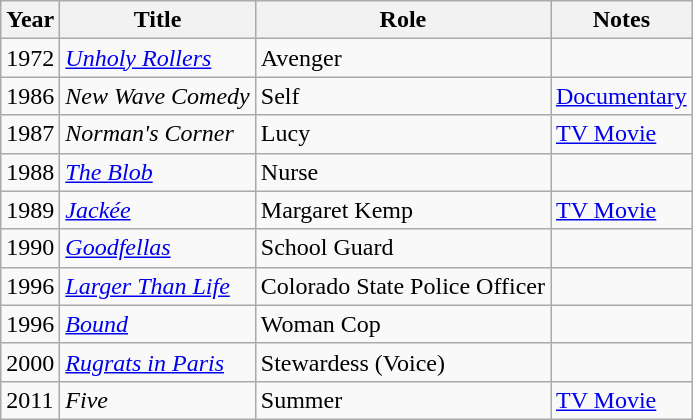<table class="wikitable">
<tr>
<th>Year</th>
<th>Title</th>
<th>Role</th>
<th>Notes</th>
</tr>
<tr>
<td>1972</td>
<td><em><a href='#'>Unholy Rollers</a></em></td>
<td>Avenger</td>
<td></td>
</tr>
<tr>
<td>1986</td>
<td><em>New Wave Comedy</em></td>
<td>Self</td>
<td><a href='#'>Documentary</a></td>
</tr>
<tr>
<td>1987</td>
<td><em>Norman's Corner</em></td>
<td>Lucy</td>
<td><a href='#'>TV Movie</a></td>
</tr>
<tr>
<td>1988</td>
<td><em><a href='#'>The Blob</a></em></td>
<td>Nurse</td>
<td></td>
</tr>
<tr>
<td>1989</td>
<td><em><a href='#'>Jackée</a></em></td>
<td>Margaret Kemp</td>
<td><a href='#'>TV Movie</a></td>
</tr>
<tr>
<td>1990</td>
<td><em><a href='#'>Goodfellas</a></em></td>
<td>School Guard</td>
<td></td>
</tr>
<tr>
<td>1996</td>
<td><em><a href='#'>Larger Than Life</a></em></td>
<td>Colorado State Police Officer</td>
<td></td>
</tr>
<tr>
<td>1996</td>
<td><em><a href='#'>Bound</a></em></td>
<td>Woman Cop</td>
<td></td>
</tr>
<tr>
<td>2000</td>
<td><em><a href='#'>Rugrats in Paris</a></em></td>
<td>Stewardess (Voice)</td>
<td></td>
</tr>
<tr>
<td>2011</td>
<td><em>Five</em></td>
<td>Summer</td>
<td><a href='#'>TV Movie</a></td>
</tr>
</table>
